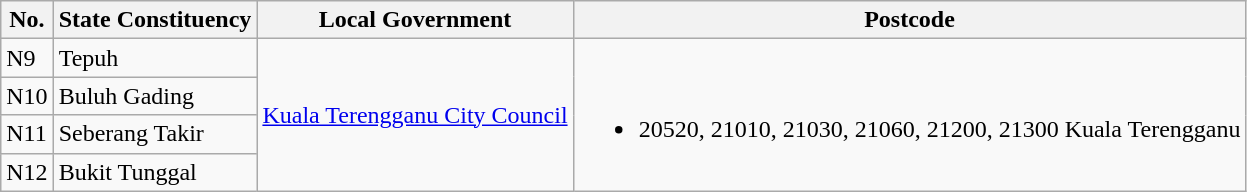<table class="wikitable">
<tr>
<th>No.</th>
<th>State Constituency</th>
<th>Local Government</th>
<th>Postcode</th>
</tr>
<tr>
<td>N9</td>
<td>Tepuh</td>
<td rowspan="4"><a href='#'>Kuala Terengganu City Council</a></td>
<td rowspan="4"><br><ul><li>20520, 21010, 21030, 21060, 21200, 21300 Kuala Terengganu</li></ul></td>
</tr>
<tr>
<td>N10</td>
<td>Buluh Gading</td>
</tr>
<tr>
<td>N11</td>
<td>Seberang Takir</td>
</tr>
<tr>
<td>N12</td>
<td>Bukit Tunggal</td>
</tr>
</table>
